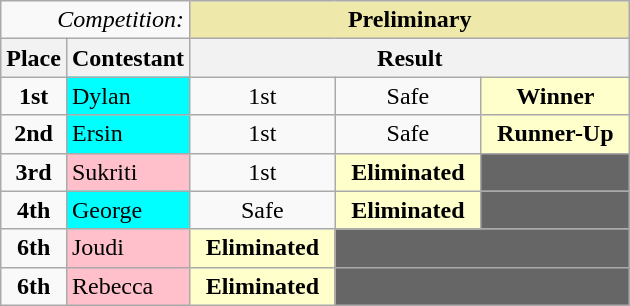<table class="wikitable">
<tr>
<td width=30% colspan="2" align="right"><em>Competition:</em></td>
<td colspan="11" bgcolor="palegoldenrod" align="Center"><strong>Preliminary</strong></td>
</tr>
<tr>
<th>Place</th>
<th>Contestant</th>
<th colspan="14" align="center">Result</th>
</tr>
<tr>
<td align="center"><strong>1st</strong></td>
<td bgcolor="cyan">Dylan</td>
<td align="center">1st</td>
<td align="center">Safe</td>
<td bgcolor="FFFFCC" align="center"><strong>Winner</strong></td>
</tr>
<tr>
<td align="center"><strong>2nd</strong></td>
<td bgcolor="cyan">Ersin</td>
<td align="center">1st</td>
<td align="center">Safe</td>
<td bgcolor="FFFFCC" align="center"><strong>Runner-Up</strong></td>
</tr>
<tr>
<td align="center"><strong>3rd</strong></td>
<td bgcolor="pink">Sukriti</td>
<td align="center">1st</td>
<td bgcolor="FFFFCC" align="center"><strong>Eliminated</strong></td>
<td colspan="1" bgcolor="666666"></td>
</tr>
<tr>
<td align="center"><strong>4th</strong></td>
<td bgcolor="cyan">George</td>
<td align="center">Safe</td>
<td bgcolor="FFFFCC" align="center"><strong>Eliminated</strong></td>
<td colspan="1" bgcolor="666666"></td>
</tr>
<tr>
<td align="center"><strong>6th</strong></td>
<td bgcolor="pink">Joudi</td>
<td bgcolor="FFFFCC" align="center"><strong>Eliminated</strong></td>
<td colspan="2" bgcolor="666666"></td>
</tr>
<tr>
<td align="center"><strong>6th</strong></td>
<td bgcolor="pink">Rebecca</td>
<td bgcolor="FFFFCC" align="center"><strong>Eliminated</strong></td>
<td colspan="2" bgcolor="666666"></td>
</tr>
</table>
